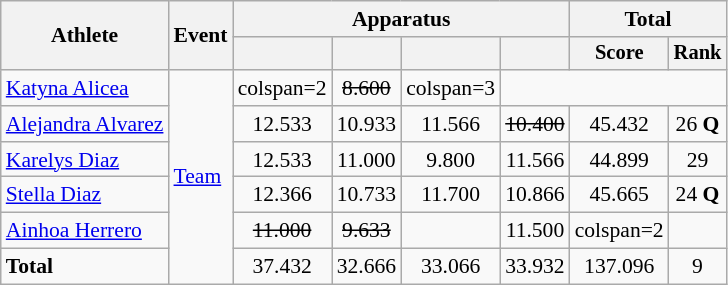<table class=wikitable style=font-size:90%;text-align:center>
<tr>
<th rowspan=2>Athlete</th>
<th rowspan=2>Event</th>
<th colspan=4>Apparatus</th>
<th colspan=2>Total</th>
</tr>
<tr style=font-size:95%>
<th></th>
<th></th>
<th></th>
<th></th>
<th>Score</th>
<th>Rank</th>
</tr>
<tr>
<td align=left><a href='#'>Katyna Alicea</a></td>
<td align=left rowspan=6><a href='#'>Team</a></td>
<td>colspan=2 </td>
<td><s>8.600</s></td>
<td>colspan=3 </td>
</tr>
<tr>
<td align=left><a href='#'>Alejandra Alvarez</a></td>
<td>12.533</td>
<td>10.933</td>
<td>11.566</td>
<td><s>10.400</s></td>
<td>45.432</td>
<td>26 <strong>Q</strong></td>
</tr>
<tr>
<td align=left><a href='#'>Karelys Diaz</a></td>
<td>12.533</td>
<td>11.000</td>
<td>9.800</td>
<td>11.566</td>
<td>44.899</td>
<td>29</td>
</tr>
<tr>
<td align=left><a href='#'>Stella Diaz</a></td>
<td>12.366</td>
<td>10.733</td>
<td>11.700</td>
<td>10.866</td>
<td>45.665</td>
<td>24 <strong>Q</strong></td>
</tr>
<tr>
<td align=left><a href='#'>Ainhoa Herrero</a></td>
<td><s>11.000</s></td>
<td><s>9.633</s></td>
<td></td>
<td>11.500</td>
<td>colspan=2 </td>
</tr>
<tr>
<td align=left><strong>Total</strong></td>
<td>37.432</td>
<td>32.666</td>
<td>33.066</td>
<td>33.932</td>
<td>137.096</td>
<td>9</td>
</tr>
</table>
